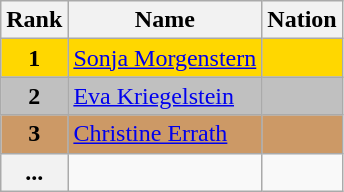<table class="wikitable">
<tr>
<th>Rank</th>
<th>Name</th>
<th>Nation</th>
</tr>
<tr bgcolor="gold">
<td align="center"><strong>1</strong></td>
<td><a href='#'>Sonja Morgenstern</a></td>
<td></td>
</tr>
<tr bgcolor="silver">
<td align="center"><strong>2</strong></td>
<td><a href='#'>Eva Kriegelstein</a></td>
<td></td>
</tr>
<tr bgcolor="cc9966">
<td align="center"><strong>3</strong></td>
<td><a href='#'>Christine Errath</a></td>
<td></td>
</tr>
<tr>
<th>...</th>
<td></td>
<td></td>
</tr>
</table>
